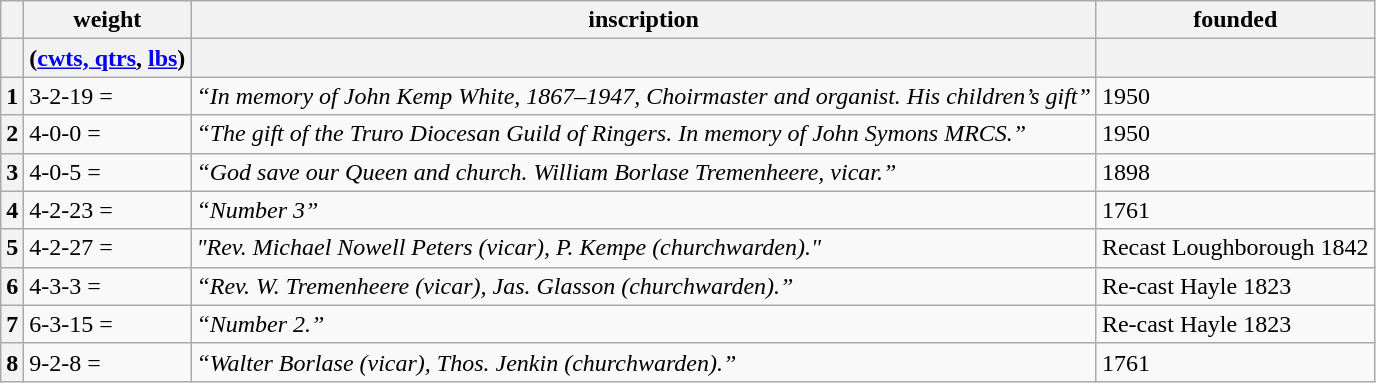<table table align=centre class="wikitable" style="text-align:centre">
<tr>
<th></th>
<th>weight</th>
<th>inscription</th>
<th>founded</th>
</tr>
<tr>
<th></th>
<th>(<a href='#'>cwts, qtrs</a>, <a href='#'>lbs</a>)</th>
<th></th>
<th></th>
</tr>
<tr>
<th>1</th>
<td>3-2-19 = </td>
<td><em>“In memory of John Kemp White, 1867–1947, Choirmaster and organist. His children’s gift”</em></td>
<td>1950</td>
</tr>
<tr>
<th>2</th>
<td>4-0-0 = </td>
<td><em>“The gift of the Truro Diocesan Guild of Ringers. In memory of John Symons MRCS.”</em></td>
<td>1950</td>
</tr>
<tr>
<th>3</th>
<td>4-0-5 = </td>
<td><em>“God save our Queen and church. William Borlase Tremenheere, vicar.”</em></td>
<td>1898</td>
</tr>
<tr>
<th>4</th>
<td>4-2-23 = </td>
<td><em>“Number 3”</em></td>
<td>1761</td>
</tr>
<tr>
<th>5</th>
<td>4-2-27 = </td>
<td><em>"Rev. Michael Nowell Peters (vicar), P. Kempe (churchwarden)."</em></td>
<td>Recast Loughborough 1842</td>
</tr>
<tr>
<th>6</th>
<td>4-3-3 = </td>
<td><em>“Rev. W. Tremenheere (vicar), Jas. Glasson (churchwarden).”</em></td>
<td>Re-cast Hayle 1823</td>
</tr>
<tr>
<th>7</th>
<td>6-3-15 = </td>
<td><em>“Number 2.”</em></td>
<td>Re-cast Hayle 1823</td>
</tr>
<tr>
<th>8</th>
<td>9-2-8 = </td>
<td><em>“Walter Borlase (vicar), Thos. Jenkin (churchwarden).”</em></td>
<td>1761</td>
</tr>
</table>
